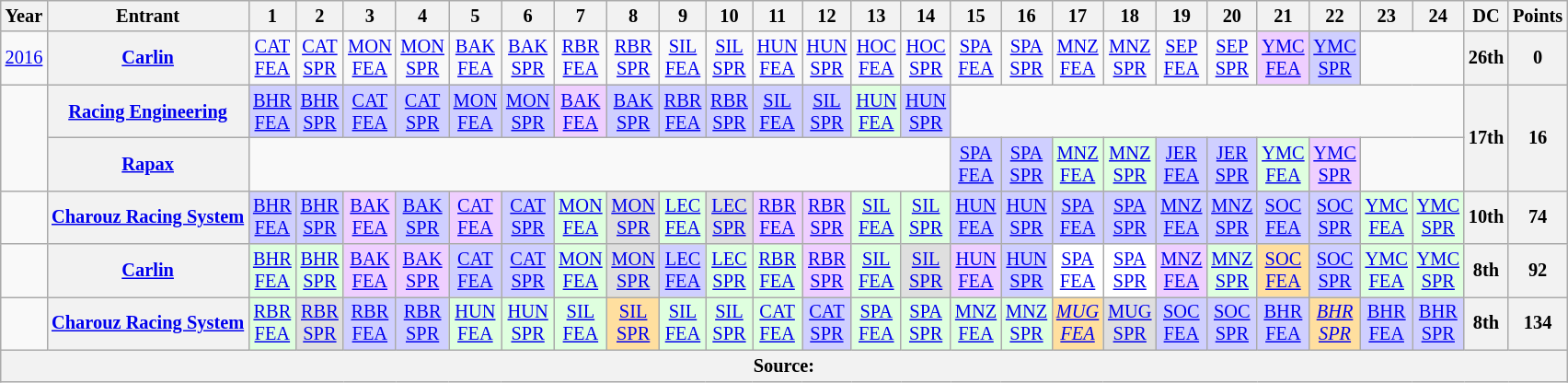<table class="wikitable" style="text-align:center; font-size:85%">
<tr>
<th>Year</th>
<th>Entrant</th>
<th>1</th>
<th>2</th>
<th>3</th>
<th>4</th>
<th>5</th>
<th>6</th>
<th>7</th>
<th>8</th>
<th>9</th>
<th>10</th>
<th>11</th>
<th>12</th>
<th>13</th>
<th>14</th>
<th>15</th>
<th>16</th>
<th>17</th>
<th>18</th>
<th>19</th>
<th>20</th>
<th>21</th>
<th>22</th>
<th>23</th>
<th>24</th>
<th>DC</th>
<th>Points</th>
</tr>
<tr>
<td><a href='#'>2016</a></td>
<th nowrap><a href='#'>Carlin</a></th>
<td><a href='#'>CAT<br>FEA</a></td>
<td><a href='#'>CAT<br>SPR</a></td>
<td><a href='#'>MON<br>FEA</a></td>
<td><a href='#'>MON<br>SPR</a></td>
<td><a href='#'>BAK<br>FEA</a></td>
<td><a href='#'>BAK<br>SPR</a></td>
<td><a href='#'>RBR<br>FEA</a></td>
<td><a href='#'>RBR<br>SPR</a></td>
<td><a href='#'>SIL<br>FEA</a></td>
<td><a href='#'>SIL<br>SPR</a></td>
<td><a href='#'>HUN<br>FEA</a></td>
<td><a href='#'>HUN<br>SPR</a></td>
<td><a href='#'>HOC<br>FEA</a></td>
<td><a href='#'>HOC<br>SPR</a></td>
<td><a href='#'>SPA<br>FEA</a></td>
<td><a href='#'>SPA<br>SPR</a></td>
<td><a href='#'>MNZ<br>FEA</a></td>
<td><a href='#'>MNZ<br>SPR</a></td>
<td><a href='#'>SEP<br>FEA</a></td>
<td><a href='#'>SEP<br>SPR</a></td>
<td style="background:#EFCFFF;"><a href='#'>YMC<br>FEA</a><br></td>
<td style="background:#CFCFFF;"><a href='#'>YMC<br>SPR</a><br></td>
<td colspan=2></td>
<th>26th</th>
<th>0</th>
</tr>
<tr>
<td rowspan=2></td>
<th nowrap><a href='#'>Racing Engineering</a></th>
<td style="background:#CFCFFF;"><a href='#'>BHR<br>FEA</a><br></td>
<td style="background:#CFCFFF;"><a href='#'>BHR<br>SPR</a><br></td>
<td style="background:#CFCFFF;"><a href='#'>CAT<br>FEA</a><br></td>
<td style="background:#CFCFFF;"><a href='#'>CAT<br>SPR</a><br></td>
<td style="background:#CFCFFF;"><a href='#'>MON<br>FEA</a><br></td>
<td style="background:#CFCFFF;"><a href='#'>MON<br>SPR</a><br></td>
<td style="background:#EFCFFF;"><a href='#'>BAK<br>FEA</a><br></td>
<td style="background:#CFCFFF;"><a href='#'>BAK<br>SPR</a><br></td>
<td style="background:#CFCFFF;"><a href='#'>RBR<br>FEA</a><br></td>
<td style="background:#CFCFFF;"><a href='#'>RBR<br>SPR</a><br></td>
<td style="background:#CFCFFF;"><a href='#'>SIL<br>FEA</a><br></td>
<td style="background:#CFCFFF;"><a href='#'>SIL<br>SPR</a><br></td>
<td style="background:#DFFFDF;"><a href='#'>HUN<br>FEA</a><br></td>
<td style="background:#CFCFFF;"><a href='#'>HUN<br>SPR</a><br></td>
<td colspan=10></td>
<th rowspan=2>17th</th>
<th rowspan=2>16</th>
</tr>
<tr>
<th nowrap><a href='#'>Rapax</a></th>
<td colspan=14></td>
<td style="background:#CFCFFF;"><a href='#'>SPA<br>FEA</a><br></td>
<td style="background:#CFCFFF;"><a href='#'>SPA<br>SPR</a><br></td>
<td style="background:#DFFFDF;"><a href='#'>MNZ<br>FEA</a><br></td>
<td style="background:#DFFFDF;"><a href='#'>MNZ<br>SPR</a><br></td>
<td style="background:#CFCFFF;"><a href='#'>JER<br>FEA</a><br></td>
<td style="background:#CFCFFF;"><a href='#'>JER<br>SPR</a><br></td>
<td style="background:#DFFFDF;"><a href='#'>YMC<br>FEA</a><br></td>
<td style="background:#EFCFFF;"><a href='#'>YMC<br>SPR</a><br></td>
<td colspan=2></td>
</tr>
<tr>
<td></td>
<th nowrap><a href='#'>Charouz Racing System</a></th>
<td style="background:#CFCFFF;"><a href='#'>BHR<br>FEA</a><br></td>
<td style="background:#CFCFFF;"><a href='#'>BHR<br>SPR</a><br></td>
<td style="background:#EFCFFF;"><a href='#'>BAK<br>FEA</a><br></td>
<td style="background:#CFCFFF;"><a href='#'>BAK<br>SPR</a><br></td>
<td style="background:#EFCFFF;"><a href='#'>CAT<br>FEA</a><br></td>
<td style="background:#CFCFFF;"><a href='#'>CAT<br>SPR</a><br></td>
<td style="background:#DFFFDF;"><a href='#'>MON<br>FEA</a><br></td>
<td style="background:#DFDFDF;"><a href='#'>MON<br>SPR</a><br></td>
<td style="background:#DFFFDF;"><a href='#'>LEC<br>FEA</a><br></td>
<td style="background:#DFDFDF;"><a href='#'>LEC<br>SPR</a><br></td>
<td style="background:#EFCFFF;"><a href='#'>RBR<br>FEA</a><br></td>
<td style="background:#EFCFFF;"><a href='#'>RBR<br>SPR</a><br></td>
<td style="background:#DFFFDF;"><a href='#'>SIL<br>FEA</a><br></td>
<td style="background:#DFFFDF;"><a href='#'>SIL<br>SPR</a><br></td>
<td style="background:#CFCFFF;"><a href='#'>HUN<br>FEA</a><br></td>
<td style="background:#CFCFFF;"><a href='#'>HUN<br>SPR</a><br></td>
<td style="background:#CFCFFF;"><a href='#'>SPA<br>FEA</a><br></td>
<td style="background:#CFCFFF;"><a href='#'>SPA<br>SPR</a><br></td>
<td style="background:#CFCFFF;"><a href='#'>MNZ<br>FEA</a><br></td>
<td style="background:#CFCFFF;"><a href='#'>MNZ<br>SPR</a><br></td>
<td style="background:#CFCFFF;"><a href='#'>SOC<br>FEA</a><br></td>
<td style="background:#CFCFFF;"><a href='#'>SOC<br>SPR</a><br></td>
<td style="background:#DFFFDF;"><a href='#'>YMC<br>FEA</a><br></td>
<td style="background:#DFFFDF;"><a href='#'>YMC<br>SPR</a><br></td>
<th>10th</th>
<th>74</th>
</tr>
<tr>
<td></td>
<th nowrap><a href='#'>Carlin</a></th>
<td style="background:#DFFFDF;"><a href='#'>BHR<br>FEA</a><br></td>
<td style="background:#DFFFDF;"><a href='#'>BHR<br>SPR</a><br></td>
<td style="background:#EFCFFF;"><a href='#'>BAK<br>FEA</a><br></td>
<td style="background:#EFCFFF;"><a href='#'>BAK<br>SPR</a><br></td>
<td style="background:#CFCFFF;"><a href='#'>CAT<br>FEA</a><br></td>
<td style="background:#CFCFFF;"><a href='#'>CAT<br>SPR</a><br></td>
<td style="background:#DFFFDF;"><a href='#'>MON<br>FEA</a><br></td>
<td style="background:#DFDFDF;"><a href='#'>MON<br>SPR</a><br></td>
<td style="background:#CFCFFF;"><a href='#'>LEC<br>FEA</a><br></td>
<td style="background:#DFFFDF;"><a href='#'>LEC<br>SPR</a><br></td>
<td style="background:#DFFFDF;"><a href='#'>RBR<br>FEA</a><br></td>
<td style="background:#EFCFFF;"><a href='#'>RBR<br>SPR</a><br></td>
<td style="background:#DFFFDF;"><a href='#'>SIL<br>FEA</a><br></td>
<td style="background:#DFDFDF;"><a href='#'>SIL<br>SPR</a><br></td>
<td style="background:#EFCFFF;"><a href='#'>HUN<br>FEA</a><br></td>
<td style="background:#CFCFFF;"><a href='#'>HUN<br>SPR</a><br></td>
<td style="background:#FFFFFF;"><a href='#'>SPA<br>FEA</a><br></td>
<td style="background:#FFFFFF;"><a href='#'>SPA<br>SPR</a><br></td>
<td style="background:#EFCFFF;"><a href='#'>MNZ<br>FEA</a><br></td>
<td style="background:#DFFFDF;"><a href='#'>MNZ<br>SPR</a><br></td>
<td style="background:#FFDF9F;"><a href='#'>SOC<br>FEA</a><br></td>
<td style="background:#CFCFFF;"><a href='#'>SOC<br>SPR</a><br></td>
<td style="background:#DFFFDF;"><a href='#'>YMC<br>FEA</a><br></td>
<td style="background:#DFFFDF;"><a href='#'>YMC<br>SPR</a><br></td>
<th>8th</th>
<th>92</th>
</tr>
<tr>
<td></td>
<th nowrap><a href='#'>Charouz Racing System</a></th>
<td style="background:#DFFFDF;"><a href='#'>RBR<br>FEA</a><br></td>
<td style="background:#DFDFDF;"><a href='#'>RBR<br>SPR</a><br></td>
<td style="background:#CFCFFF;"><a href='#'>RBR<br>FEA</a><br></td>
<td style="background:#CFCFFF;"><a href='#'>RBR<br>SPR</a><br></td>
<td style="background:#DFFFDF;"><a href='#'>HUN<br>FEA</a><br></td>
<td style="background:#DFFFDF;"><a href='#'>HUN<br>SPR</a><br></td>
<td style="background:#DFFFDF;"><a href='#'>SIL<br>FEA</a><br></td>
<td style="background:#FFDF9F;"><a href='#'>SIL<br>SPR</a><br></td>
<td style="background:#DFFFDF;"><a href='#'>SIL<br>FEA</a><br></td>
<td style="background:#DFFFDF;"><a href='#'>SIL<br>SPR</a><br></td>
<td style="background:#DFFFDF;"><a href='#'>CAT<br>FEA</a><br></td>
<td style="background:#CFCFFF;"><a href='#'>CAT<br>SPR</a><br></td>
<td style="background:#DFFFDF;"><a href='#'>SPA<br>FEA</a><br></td>
<td style="background:#DFFFDF;"><a href='#'>SPA<br>SPR</a><br></td>
<td style="background:#DFFFDF;"><a href='#'>MNZ<br>FEA</a><br></td>
<td style="background:#DFFFDF;"><a href='#'>MNZ<br>SPR</a><br></td>
<td style="background:#FFDF9F;"><em><a href='#'>MUG<br>FEA</a></em><br></td>
<td style="background:#DFDFDF;"><a href='#'>MUG<br>SPR</a><br></td>
<td style="background:#CFCFFF;"><a href='#'>SOC<br>FEA</a><br></td>
<td style="background:#CFCFFF;"><a href='#'>SOC<br>SPR</a><br></td>
<td style="background:#CFCFFF;"><a href='#'>BHR<br>FEA</a><br></td>
<td style="background:#FFDF9F;"><em><a href='#'>BHR<br>SPR</a></em><br></td>
<td style="background:#CFCFFF;"><a href='#'>BHR<br>FEA</a><br></td>
<td style="background:#CFCFFF;"><a href='#'>BHR<br>SPR</a><br></td>
<th>8th</th>
<th>134</th>
</tr>
<tr>
<th colspan="28">Source:</th>
</tr>
</table>
